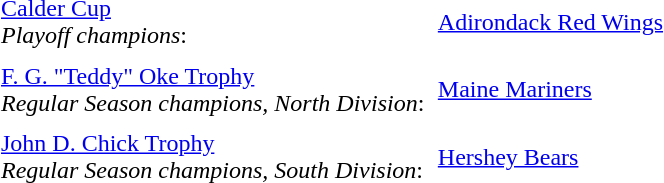<table cellpadding="3" cellspacing="3">
<tr>
<td><a href='#'>Calder Cup</a><br><em>Playoff champions</em>:</td>
<td><a href='#'>Adirondack Red Wings</a></td>
</tr>
<tr>
<td><a href='#'>F. G. "Teddy" Oke Trophy</a><br><em>Regular Season champions, North Division</em>:</td>
<td><a href='#'>Maine Mariners</a></td>
</tr>
<tr>
<td><a href='#'>John D. Chick Trophy</a><br><em>Regular Season champions, South Division</em>:</td>
<td><a href='#'>Hershey Bears</a></td>
</tr>
</table>
